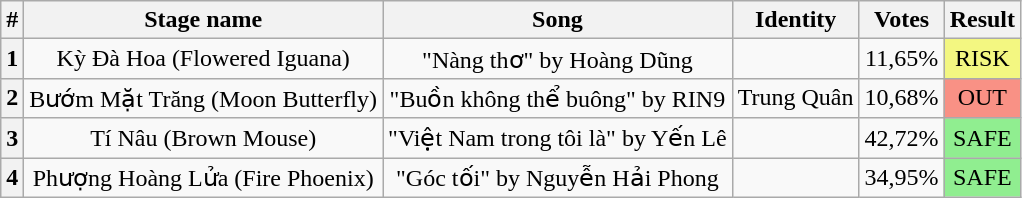<table class="wikitable plainrowheaders" style="text-align: center;">
<tr>
<th>#</th>
<th>Stage name</th>
<th>Song</th>
<th>Identity</th>
<th>Votes</th>
<th>Result</th>
</tr>
<tr>
<th>1</th>
<td>Kỳ Đà Hoa (Flowered Iguana)</td>
<td>"Nàng thơ" by Hoàng Dũng</td>
<td></td>
<td>11,65%</td>
<td bgcolor="#F3F781">RISK</td>
</tr>
<tr>
<th>2</th>
<td>Bướm Mặt Trăng (Moon Butterfly)</td>
<td>"Buồn không thể buông" by RIN9</td>
<td>Trung Quân</td>
<td>10,68%</td>
<td bgcolor="#F99185">OUT</td>
</tr>
<tr>
<th>3</th>
<td>Tí Nâu (Brown Mouse)</td>
<td>"Việt Nam trong tôi là" by Yến Lê</td>
<td></td>
<td>42,72%</td>
<td bgcolor=lightgreen>SAFE</td>
</tr>
<tr>
<th>4</th>
<td>Phượng Hoàng Lửa (Fire Phoenix)</td>
<td>"Góc tối" by Nguyễn Hải Phong</td>
<td></td>
<td>34,95%</td>
<td bgcolor=lightgreen>SAFE</td>
</tr>
</table>
